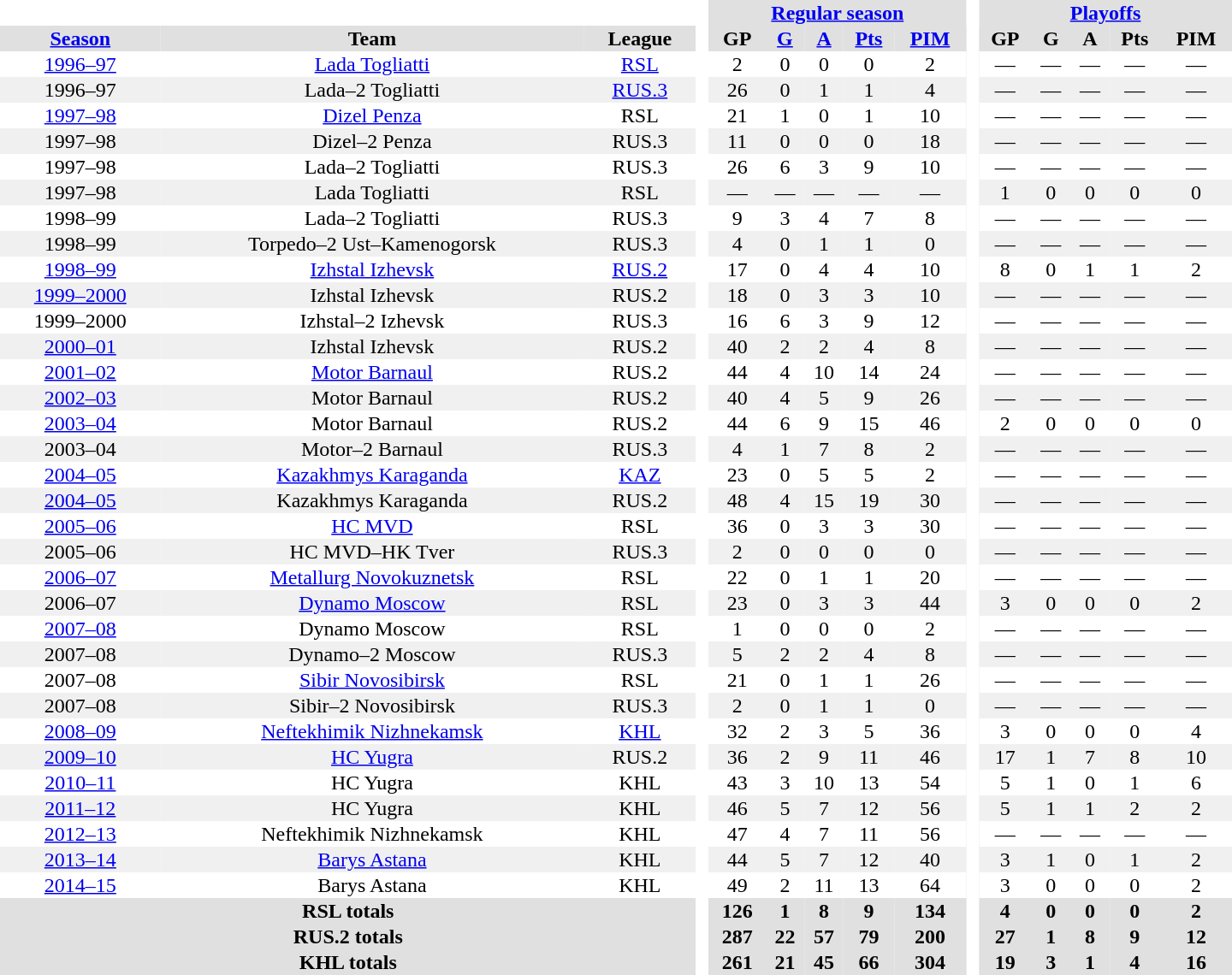<table border="0" cellpadding="1" cellspacing="0" style="text-align:center; width:60em">
<tr bgcolor="#e0e0e0">
<th colspan="3" bgcolor="#ffffff"> </th>
<th rowspan="99" bgcolor="#ffffff"> </th>
<th colspan="5"><a href='#'>Regular season</a></th>
<th rowspan="99" bgcolor="#ffffff"> </th>
<th colspan="5"><a href='#'>Playoffs</a></th>
</tr>
<tr bgcolor="#e0e0e0">
<th><a href='#'>Season</a></th>
<th>Team</th>
<th>League</th>
<th>GP</th>
<th><a href='#'>G</a></th>
<th><a href='#'>A</a></th>
<th><a href='#'>Pts</a></th>
<th><a href='#'>PIM</a></th>
<th>GP</th>
<th>G</th>
<th>A</th>
<th>Pts</th>
<th>PIM</th>
</tr>
<tr>
<td><a href='#'>1996–97</a></td>
<td><a href='#'>Lada Togliatti</a></td>
<td><a href='#'>RSL</a></td>
<td>2</td>
<td>0</td>
<td>0</td>
<td>0</td>
<td>2</td>
<td>—</td>
<td>—</td>
<td>—</td>
<td>—</td>
<td>—</td>
</tr>
<tr bgcolor="#f0f0f0">
<td>1996–97</td>
<td>Lada–2 Togliatti</td>
<td><a href='#'>RUS.3</a></td>
<td>26</td>
<td>0</td>
<td>1</td>
<td>1</td>
<td>4</td>
<td>—</td>
<td>—</td>
<td>—</td>
<td>—</td>
<td>—</td>
</tr>
<tr>
<td><a href='#'>1997–98</a></td>
<td><a href='#'>Dizel Penza</a></td>
<td>RSL</td>
<td>21</td>
<td>1</td>
<td>0</td>
<td>1</td>
<td>10</td>
<td>—</td>
<td>—</td>
<td>—</td>
<td>—</td>
<td>—</td>
</tr>
<tr bgcolor="#f0f0f0">
<td>1997–98</td>
<td>Dizel–2 Penza</td>
<td>RUS.3</td>
<td>11</td>
<td>0</td>
<td>0</td>
<td>0</td>
<td>18</td>
<td>—</td>
<td>—</td>
<td>—</td>
<td>—</td>
<td>—</td>
</tr>
<tr>
<td>1997–98</td>
<td>Lada–2 Togliatti</td>
<td>RUS.3</td>
<td>26</td>
<td>6</td>
<td>3</td>
<td>9</td>
<td>10</td>
<td>—</td>
<td>—</td>
<td>—</td>
<td>—</td>
<td>—</td>
</tr>
<tr bgcolor="#f0f0f0">
<td>1997–98</td>
<td>Lada Togliatti</td>
<td>RSL</td>
<td>—</td>
<td>—</td>
<td>—</td>
<td>—</td>
<td>—</td>
<td>1</td>
<td>0</td>
<td>0</td>
<td>0</td>
<td>0</td>
</tr>
<tr>
<td>1998–99</td>
<td>Lada–2 Togliatti</td>
<td>RUS.3</td>
<td>9</td>
<td>3</td>
<td>4</td>
<td>7</td>
<td>8</td>
<td>—</td>
<td>—</td>
<td>—</td>
<td>—</td>
<td>—</td>
</tr>
<tr bgcolor="#f0f0f0">
<td>1998–99</td>
<td>Torpedo–2 Ust–Kamenogorsk</td>
<td>RUS.3</td>
<td>4</td>
<td>0</td>
<td>1</td>
<td>1</td>
<td>0</td>
<td>—</td>
<td>—</td>
<td>—</td>
<td>—</td>
<td>—</td>
</tr>
<tr>
<td><a href='#'>1998–99</a></td>
<td><a href='#'>Izhstal Izhevsk</a></td>
<td><a href='#'>RUS.2</a></td>
<td>17</td>
<td>0</td>
<td>4</td>
<td>4</td>
<td>10</td>
<td>8</td>
<td>0</td>
<td>1</td>
<td>1</td>
<td>2</td>
</tr>
<tr bgcolor="#f0f0f0">
<td><a href='#'>1999–2000</a></td>
<td>Izhstal Izhevsk</td>
<td>RUS.2</td>
<td>18</td>
<td>0</td>
<td>3</td>
<td>3</td>
<td>10</td>
<td>—</td>
<td>—</td>
<td>—</td>
<td>—</td>
<td>—</td>
</tr>
<tr>
<td>1999–2000</td>
<td>Izhstal–2 Izhevsk</td>
<td>RUS.3</td>
<td>16</td>
<td>6</td>
<td>3</td>
<td>9</td>
<td>12</td>
<td>—</td>
<td>—</td>
<td>—</td>
<td>—</td>
<td>—</td>
</tr>
<tr bgcolor="#f0f0f0">
<td><a href='#'>2000–01</a></td>
<td>Izhstal Izhevsk</td>
<td>RUS.2</td>
<td>40</td>
<td>2</td>
<td>2</td>
<td>4</td>
<td>8</td>
<td>—</td>
<td>—</td>
<td>—</td>
<td>—</td>
<td>—</td>
</tr>
<tr>
<td><a href='#'>2001–02</a></td>
<td><a href='#'>Motor Barnaul</a></td>
<td>RUS.2</td>
<td>44</td>
<td>4</td>
<td>10</td>
<td>14</td>
<td>24</td>
<td>—</td>
<td>—</td>
<td>—</td>
<td>—</td>
<td>—</td>
</tr>
<tr bgcolor="#f0f0f0">
<td><a href='#'>2002–03</a></td>
<td>Motor Barnaul</td>
<td>RUS.2</td>
<td>40</td>
<td>4</td>
<td>5</td>
<td>9</td>
<td>26</td>
<td>—</td>
<td>—</td>
<td>—</td>
<td>—</td>
<td>—</td>
</tr>
<tr>
<td><a href='#'>2003–04</a></td>
<td>Motor Barnaul</td>
<td>RUS.2</td>
<td>44</td>
<td>6</td>
<td>9</td>
<td>15</td>
<td>46</td>
<td>2</td>
<td>0</td>
<td>0</td>
<td>0</td>
<td>0</td>
</tr>
<tr bgcolor="#f0f0f0">
<td>2003–04</td>
<td>Motor–2 Barnaul</td>
<td>RUS.3</td>
<td>4</td>
<td>1</td>
<td>7</td>
<td>8</td>
<td>2</td>
<td>—</td>
<td>—</td>
<td>—</td>
<td>—</td>
<td>—</td>
</tr>
<tr>
<td><a href='#'>2004–05</a></td>
<td><a href='#'>Kazakhmys Karaganda</a></td>
<td><a href='#'>KAZ</a></td>
<td>23</td>
<td>0</td>
<td>5</td>
<td>5</td>
<td>2</td>
<td>—</td>
<td>—</td>
<td>—</td>
<td>—</td>
<td>—</td>
</tr>
<tr bgcolor="#f0f0f0">
<td><a href='#'>2004–05</a></td>
<td>Kazakhmys Karaganda</td>
<td>RUS.2</td>
<td>48</td>
<td>4</td>
<td>15</td>
<td>19</td>
<td>30</td>
<td>—</td>
<td>—</td>
<td>—</td>
<td>—</td>
<td>—</td>
</tr>
<tr>
<td><a href='#'>2005–06</a></td>
<td><a href='#'>HC MVD</a></td>
<td>RSL</td>
<td>36</td>
<td>0</td>
<td>3</td>
<td>3</td>
<td>30</td>
<td>—</td>
<td>—</td>
<td>—</td>
<td>—</td>
<td>—</td>
</tr>
<tr bgcolor="#f0f0f0">
<td>2005–06</td>
<td>HC MVD–HK Tver</td>
<td>RUS.3</td>
<td>2</td>
<td>0</td>
<td>0</td>
<td>0</td>
<td>0</td>
<td>—</td>
<td>—</td>
<td>—</td>
<td>—</td>
<td>—</td>
</tr>
<tr>
<td><a href='#'>2006–07</a></td>
<td><a href='#'>Metallurg Novokuznetsk</a></td>
<td>RSL</td>
<td>22</td>
<td>0</td>
<td>1</td>
<td>1</td>
<td>20</td>
<td>—</td>
<td>—</td>
<td>—</td>
<td>—</td>
<td>—</td>
</tr>
<tr bgcolor="#f0f0f0">
<td>2006–07</td>
<td><a href='#'>Dynamo Moscow</a></td>
<td>RSL</td>
<td>23</td>
<td>0</td>
<td>3</td>
<td>3</td>
<td>44</td>
<td>3</td>
<td>0</td>
<td>0</td>
<td>0</td>
<td>2</td>
</tr>
<tr>
<td><a href='#'>2007–08</a></td>
<td>Dynamo Moscow</td>
<td>RSL</td>
<td>1</td>
<td>0</td>
<td>0</td>
<td>0</td>
<td>2</td>
<td>—</td>
<td>—</td>
<td>—</td>
<td>—</td>
<td>—</td>
</tr>
<tr bgcolor="#f0f0f0">
<td>2007–08</td>
<td>Dynamo–2 Moscow</td>
<td>RUS.3</td>
<td>5</td>
<td>2</td>
<td>2</td>
<td>4</td>
<td>8</td>
<td>—</td>
<td>—</td>
<td>—</td>
<td>—</td>
<td>—</td>
</tr>
<tr>
<td>2007–08</td>
<td><a href='#'>Sibir Novosibirsk</a></td>
<td>RSL</td>
<td>21</td>
<td>0</td>
<td>1</td>
<td>1</td>
<td>26</td>
<td>—</td>
<td>—</td>
<td>—</td>
<td>—</td>
<td>—</td>
</tr>
<tr bgcolor="#f0f0f0">
<td>2007–08</td>
<td>Sibir–2 Novosibirsk</td>
<td>RUS.3</td>
<td>2</td>
<td>0</td>
<td>1</td>
<td>1</td>
<td>0</td>
<td>—</td>
<td>—</td>
<td>—</td>
<td>—</td>
<td>—</td>
</tr>
<tr>
<td><a href='#'>2008–09</a></td>
<td><a href='#'>Neftekhimik Nizhnekamsk</a></td>
<td><a href='#'>KHL</a></td>
<td>32</td>
<td>2</td>
<td>3</td>
<td>5</td>
<td>36</td>
<td>3</td>
<td>0</td>
<td>0</td>
<td>0</td>
<td>4</td>
</tr>
<tr bgcolor="#f0f0f0">
<td><a href='#'>2009–10</a></td>
<td><a href='#'>HC Yugra</a></td>
<td>RUS.2</td>
<td>36</td>
<td>2</td>
<td>9</td>
<td>11</td>
<td>46</td>
<td>17</td>
<td>1</td>
<td>7</td>
<td>8</td>
<td>10</td>
</tr>
<tr>
<td><a href='#'>2010–11</a></td>
<td>HC Yugra</td>
<td>KHL</td>
<td>43</td>
<td>3</td>
<td>10</td>
<td>13</td>
<td>54</td>
<td>5</td>
<td>1</td>
<td>0</td>
<td>1</td>
<td>6</td>
</tr>
<tr bgcolor="#f0f0f0">
<td><a href='#'>2011–12</a></td>
<td>HC Yugra</td>
<td>KHL</td>
<td>46</td>
<td>5</td>
<td>7</td>
<td>12</td>
<td>56</td>
<td>5</td>
<td>1</td>
<td>1</td>
<td>2</td>
<td>2</td>
</tr>
<tr>
<td><a href='#'>2012–13</a></td>
<td>Neftekhimik Nizhnekamsk</td>
<td>KHL</td>
<td>47</td>
<td>4</td>
<td>7</td>
<td>11</td>
<td>56</td>
<td>—</td>
<td>—</td>
<td>—</td>
<td>—</td>
<td>—</td>
</tr>
<tr bgcolor="#f0f0f0">
<td><a href='#'>2013–14</a></td>
<td><a href='#'>Barys Astana</a></td>
<td>KHL</td>
<td>44</td>
<td>5</td>
<td>7</td>
<td>12</td>
<td>40</td>
<td>3</td>
<td>1</td>
<td>0</td>
<td>1</td>
<td>2</td>
</tr>
<tr>
<td><a href='#'>2014–15</a></td>
<td>Barys Astana</td>
<td>KHL</td>
<td>49</td>
<td>2</td>
<td>11</td>
<td>13</td>
<td>64</td>
<td>3</td>
<td>0</td>
<td>0</td>
<td>0</td>
<td>2</td>
</tr>
<tr bgcolor="#e0e0e0">
<th colspan="3">RSL totals</th>
<th>126</th>
<th>1</th>
<th>8</th>
<th>9</th>
<th>134</th>
<th>4</th>
<th>0</th>
<th>0</th>
<th>0</th>
<th>2</th>
</tr>
<tr bgcolor="#e0e0e0">
<th colspan="3">RUS.2 totals</th>
<th>287</th>
<th>22</th>
<th>57</th>
<th>79</th>
<th>200</th>
<th>27</th>
<th>1</th>
<th>8</th>
<th>9</th>
<th>12</th>
</tr>
<tr bgcolor="#e0e0e0">
<th colspan="3">KHL totals</th>
<th>261</th>
<th>21</th>
<th>45</th>
<th>66</th>
<th>304</th>
<th>19</th>
<th>3</th>
<th>1</th>
<th>4</th>
<th>16</th>
</tr>
</table>
